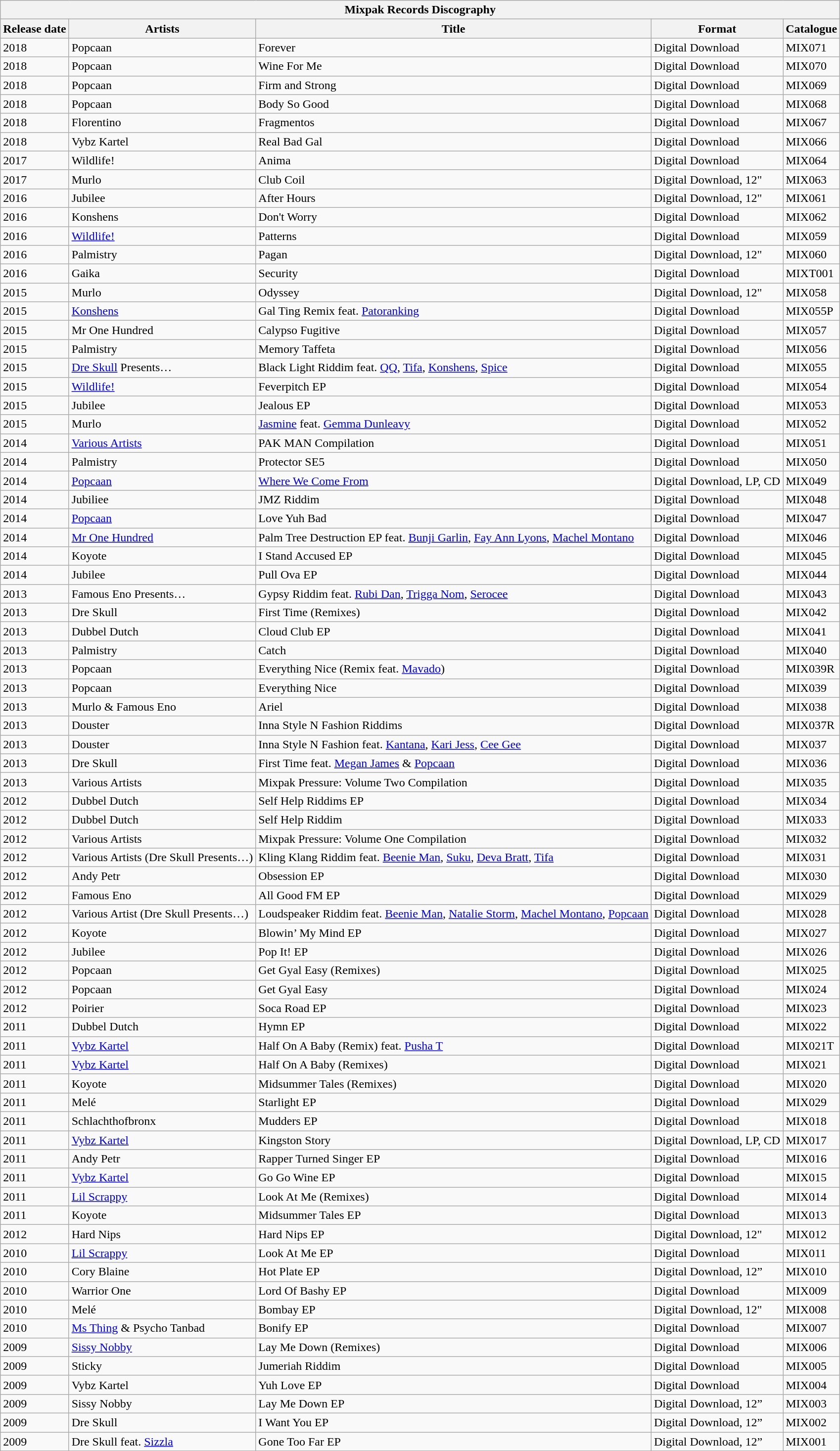<table class="wikitable">
<tr>
<th colspan="5">Mixpak Records Discography</th>
</tr>
<tr>
<th>Release date</th>
<th>Artists</th>
<th>Title</th>
<th>Format</th>
<th>Catalogue</th>
</tr>
<tr>
<td>2018</td>
<td>Popcaan</td>
<td>Forever</td>
<td>Digital Download</td>
<td>MIX071</td>
</tr>
<tr>
<td>2018</td>
<td>Popcaan</td>
<td>Wine For Me</td>
<td>Digital Download</td>
<td>MIX070</td>
</tr>
<tr>
<td>2018</td>
<td>Popcaan</td>
<td>Firm and Strong</td>
<td>Digital Download</td>
<td>MIX069</td>
</tr>
<tr>
<td>2018</td>
<td>Popcaan</td>
<td>Body So Good</td>
<td>Digital Download</td>
<td>MIX068</td>
</tr>
<tr>
<td>2018</td>
<td>Florentino</td>
<td>Fragmentos</td>
<td>Digital Download</td>
<td>MIX067</td>
</tr>
<tr>
<td>2018</td>
<td>Vybz Kartel</td>
<td>Real Bad Gal</td>
<td>Digital Download</td>
<td>MIX066</td>
</tr>
<tr>
<td>2017</td>
<td>Wildlife!</td>
<td>Anima</td>
<td>Digital Download</td>
<td>MIX064</td>
</tr>
<tr>
<td>2017</td>
<td>Murlo</td>
<td>Club Coil</td>
<td>Digital Download, 12"</td>
<td>MIX063</td>
</tr>
<tr>
<td>2016</td>
<td>Jubilee</td>
<td>After Hours</td>
<td>Digital Download, 12"</td>
<td>MIX061</td>
</tr>
<tr>
<td>2016</td>
<td>Konshens</td>
<td>Don't Worry</td>
<td>Digital Download</td>
<td>MIX062</td>
</tr>
<tr>
<td style="text-align:left;">2016</td>
<td><a href='#'>Wildlife!</a></td>
<td>Patterns</td>
<td>Digital Download</td>
<td>MIX059</td>
</tr>
<tr>
<td align="left">2016</td>
<td>Palmistry</td>
<td>Pagan</td>
<td>Digital Download, 12"</td>
<td>MIX060</td>
</tr>
<tr>
<td align="left">2016</td>
<td>Gaika</td>
<td>Security</td>
<td>Digital Download</td>
<td>MIXT001</td>
</tr>
<tr>
<td align="left">2015</td>
<td>Murlo</td>
<td>Odyssey</td>
<td>Digital Download, 12"</td>
<td>MIX058</td>
</tr>
<tr>
<td align="left">2015</td>
<td><a href='#'>Konshens</a></td>
<td>Gal Ting Remix feat. <a href='#'>Patoranking</a></td>
<td>Digital Download</td>
<td>MIX055P</td>
</tr>
<tr>
<td align="left">2015</td>
<td>Mr One Hundred</td>
<td>Calypso Fugitive</td>
<td>Digital Download</td>
<td>MIX057</td>
</tr>
<tr>
<td align="left">2015</td>
<td>Palmistry</td>
<td>Memory Taffeta</td>
<td>Digital Download</td>
<td>MIX056</td>
</tr>
<tr>
<td align="left">2015</td>
<td><a href='#'>Dre Skull</a> Presents…</td>
<td>Black Light Riddim feat. <a href='#'>QQ</a>, <a href='#'>Tifa</a>, <a href='#'>Konshens</a>, <a href='#'>Spice</a></td>
<td>Digital Download</td>
<td>MIX055</td>
</tr>
<tr>
<td align="left">2015</td>
<td><a href='#'>Wildlife!</a></td>
<td>Feverpitch EP</td>
<td>Digital Download</td>
<td>MIX054</td>
</tr>
<tr>
<td style="text-align:left;">2015</td>
<td>Jubilee</td>
<td>Jealous EP</td>
<td>Digital Download</td>
<td>MIX053</td>
</tr>
<tr>
<td align="left">2015</td>
<td>Murlo</td>
<td><a href='#'>Jasmine</a> feat. <a href='#'>Gemma Dunleavy</a></td>
<td>Digital Download</td>
<td>MIX052</td>
</tr>
<tr>
<td align="left">2014</td>
<td><a href='#'>Various Artists</a></td>
<td>PAK MAN Compilation</td>
<td>Digital Download</td>
<td>MIX051</td>
</tr>
<tr>
<td align="left">2014</td>
<td>Palmistry</td>
<td>Protector SE5</td>
<td>Digital Download</td>
<td>MIX050</td>
</tr>
<tr>
<td align="left">2014</td>
<td><a href='#'>Popcaan</a></td>
<td><a href='#'>Where We Come From</a></td>
<td>Digital Download, LP, CD</td>
<td>MIX049</td>
</tr>
<tr>
<td align="left">2014</td>
<td>Jubiliee</td>
<td>JMZ Riddim</td>
<td>Digital Download</td>
<td>MIX048</td>
</tr>
<tr>
<td align="left">2014</td>
<td><a href='#'>Popcaan</a></td>
<td>Love Yuh Bad</td>
<td>Digital Download</td>
<td>MIX047</td>
</tr>
<tr>
<td style="text-align:left;">2014</td>
<td><a href='#'>Mr One Hundred</a></td>
<td>Palm Tree Destruction EP feat. <a href='#'>Bunji Garlin</a>, <a href='#'>Fay Ann Lyons</a>, <a href='#'>Machel Montano</a></td>
<td>Digital Download</td>
<td>MIX046</td>
</tr>
<tr>
<td align="left">2014</td>
<td>Koyote</td>
<td>I Stand Accused EP</td>
<td>Digital Download</td>
<td>MIX045</td>
</tr>
<tr>
<td align="left">2014</td>
<td>Jubilee</td>
<td>Pull Ova EP</td>
<td>Digital Download</td>
<td>MIX044</td>
</tr>
<tr>
<td align="left">2013</td>
<td>Famous Eno Presents…</td>
<td>Gypsy Riddim feat. <a href='#'>Rubi Dan</a>, <a href='#'>Trigga Nom</a>, <a href='#'>Serocee</a></td>
<td>Digital Download</td>
<td>MIX043</td>
</tr>
<tr>
<td style="text-align:left;">2013</td>
<td>Dre Skull</td>
<td>First Time (Remixes)</td>
<td>Digital Download</td>
<td>MIX042</td>
</tr>
<tr>
<td align="left">2013</td>
<td>Dubbel Dutch</td>
<td>Cloud Club EP</td>
<td>Digital Download</td>
<td>MIX041</td>
</tr>
<tr>
<td align="left">2013</td>
<td>Palmistry</td>
<td>Catch</td>
<td>Digital Download</td>
<td>MIX040</td>
</tr>
<tr>
<td align="left">2013</td>
<td>Popcaan</td>
<td>Everything Nice (Remix feat. <a href='#'>Mavado</a>)</td>
<td>Digital Download</td>
<td>MIX039R</td>
</tr>
<tr>
<td align="left">2013</td>
<td>Popcaan</td>
<td>Everything Nice</td>
<td>Digital Download</td>
<td>MIX039</td>
</tr>
<tr>
<td align="left">2013</td>
<td>Murlo & Famous Eno</td>
<td>Ariel</td>
<td>Digital Download</td>
<td>MIX038</td>
</tr>
<tr>
<td align="left">2013</td>
<td>Douster</td>
<td>Inna Style N Fashion Riddims</td>
<td>Digital Download</td>
<td>MIX037R</td>
</tr>
<tr>
<td align="left">2013</td>
<td>Douster</td>
<td>Inna Style N Fashion feat. <a href='#'>Kantana</a>, <a href='#'>Kari Jess</a>, <a href='#'>Cee Gee</a></td>
<td>Digital Download</td>
<td>MIX037</td>
</tr>
<tr>
<td align="left">2013</td>
<td>Dre Skull</td>
<td>First Time feat. <a href='#'>Megan James</a> & <a href='#'>Popcaan</a></td>
<td>Digital Download</td>
<td>MIX036</td>
</tr>
<tr>
<td align="left">2013</td>
<td>Various Artists</td>
<td>Mixpak Pressure: Volume Two Compilation</td>
<td>Digital Download</td>
<td>MIX035</td>
</tr>
<tr>
<td align="left">2012</td>
<td>Dubbel Dutch</td>
<td>Self Help Riddims EP</td>
<td>Digital Download</td>
<td>MIX034</td>
</tr>
<tr>
<td align="left">2012</td>
<td>Dubbel Dutch</td>
<td>Self Help Riddim</td>
<td>Digital Download</td>
<td>MIX033</td>
</tr>
<tr>
<td align="left">2012</td>
<td>Various Artists</td>
<td>Mixpak Pressure: Volume One Compilation</td>
<td>Digital Download</td>
<td>MIX032</td>
</tr>
<tr>
<td align="left">2012</td>
<td>Various Artists (Dre Skull Presents…)</td>
<td>Kling Klang Riddim feat. <a href='#'>Beenie Man</a>, <a href='#'>Suku</a>, <a href='#'>Deva Bratt</a>, <a href='#'>Tifa</a></td>
<td>Digital Download</td>
<td>MIX031</td>
</tr>
<tr>
<td align="left">2012</td>
<td>Andy Petr</td>
<td>Obsession EP</td>
<td>Digital Download</td>
<td>MIX030</td>
</tr>
<tr>
<td align="left">2012</td>
<td>Famous Eno</td>
<td>All Good FM EP</td>
<td>Digital Download</td>
<td>MIX029</td>
</tr>
<tr>
<td align="left">2012</td>
<td>Various Artist (Dre Skull Presents…)</td>
<td>Loudspeaker Riddim feat. <a href='#'>Beenie Man</a>, <a href='#'>Natalie Storm</a>, <a href='#'>Machel Montano</a>, <a href='#'>Popcaan</a></td>
<td>Digital Download</td>
<td>MIX028</td>
</tr>
<tr>
<td align="left">2012</td>
<td>Koyote</td>
<td>Blowin’ My Mind EP</td>
<td>Digital Download</td>
<td>MIX027</td>
</tr>
<tr>
<td algin="left">2012</td>
<td>Jubilee</td>
<td>Pop It! EP</td>
<td>Digital Download</td>
<td>MIX026</td>
</tr>
<tr>
<td align="left">2012</td>
<td>Popcaan</td>
<td>Get Gyal Easy (Remixes)</td>
<td>Digital Download</td>
<td>MIX025</td>
</tr>
<tr>
<td align="left">2012</td>
<td>Popcaan</td>
<td>Get Gyal Easy</td>
<td>Digital Download</td>
<td>MIX024</td>
</tr>
<tr>
<td align="left">2012</td>
<td>Poirier</td>
<td>Soca Road EP</td>
<td>Digital Download</td>
<td>MIX023</td>
</tr>
<tr>
<td align="left">2011</td>
<td>Dubbel Dutch</td>
<td>Hymn EP</td>
<td>Digital Download</td>
<td>MIX022</td>
</tr>
<tr>
<td align="left">2011</td>
<td><a href='#'>Vybz Kartel</a></td>
<td>Half On A Baby (Remix) feat. <a href='#'>Pusha T</a></td>
<td>Digital Download</td>
<td>MIX021T</td>
</tr>
<tr>
<td align="left">2011</td>
<td><a href='#'>Vybz Kartel</a></td>
<td>Half On A Baby (Remixes)</td>
<td>Digital Download</td>
<td>MIX021</td>
</tr>
<tr>
<td align="left">2011</td>
<td>Koyote</td>
<td>Midsummer Tales (Remixes)</td>
<td>Digital Download</td>
<td>MIX020</td>
</tr>
<tr>
<td align="left">2011</td>
<td>Melé</td>
<td>Starlight EP</td>
<td>Digital Download</td>
<td>MIX029</td>
</tr>
<tr>
<td align="left">2011</td>
<td>Schlachthofbronx</td>
<td>Mudders EP</td>
<td>Digital Download</td>
<td>MIX018</td>
</tr>
<tr>
<td align="left">2011</td>
<td><a href='#'>Vybz Kartel</a></td>
<td>Kingston Story</td>
<td>Digital Download, LP, CD</td>
<td>MIX017</td>
</tr>
<tr>
<td align="left">2011</td>
<td>Andy Petr</td>
<td>Rapper Turned Singer EP</td>
<td>Digital Download</td>
<td>MIX016</td>
</tr>
<tr>
<td align="left">2011</td>
<td><a href='#'>Vybz Kartel</a></td>
<td>Go Go Wine EP</td>
<td>Digital Download</td>
<td>MIX015</td>
</tr>
<tr>
<td align="left">2011</td>
<td><a href='#'>Lil Scrappy</a></td>
<td>Look At Me (Remixes)</td>
<td>Digital Download</td>
<td>MIX014</td>
</tr>
<tr>
<td align="left">2011</td>
<td>Koyote</td>
<td>Midsummer Tales EP</td>
<td>Digital Download</td>
<td>MIX013</td>
</tr>
<tr>
<td align="left">2012</td>
<td>Hard Nips</td>
<td>Hard Nips EP</td>
<td>Digital Download, 12"</td>
<td>MIX012</td>
</tr>
<tr>
<td align="left">2010</td>
<td><a href='#'>Lil Scrappy</a></td>
<td>Look At Me EP</td>
<td>Digital Download</td>
<td>MIX011</td>
</tr>
<tr>
<td align="left">2010</td>
<td>Cory Blaine</td>
<td>Hot Plate EP</td>
<td>Digital Download, 12”</td>
<td>MIX010</td>
</tr>
<tr>
<td align="left">2010</td>
<td>Warrior One</td>
<td>Lord Of Bashy EP</td>
<td>Digital Download</td>
<td>MIX009</td>
</tr>
<tr>
<td align="left">2010</td>
<td>Melé</td>
<td>Bombay EP</td>
<td>Digital Download, 12"</td>
<td>MIX008</td>
</tr>
<tr>
<td align="left">2010</td>
<td><a href='#'>Ms Thing</a> & Psycho Tanbad</td>
<td>Bonify EP</td>
<td>Digital Download</td>
<td>MIX007</td>
</tr>
<tr>
<td align="left">2009</td>
<td><a href='#'>Sissy Nobby</a></td>
<td>Lay Me Down (Remixes)</td>
<td>Digital Download</td>
<td>MIX006</td>
</tr>
<tr>
<td align="left">2009</td>
<td>Sticky</td>
<td>Jumeriah Riddim</td>
<td>Digital Download</td>
<td>MIX005</td>
</tr>
<tr>
<td align="left">2009</td>
<td>Vybz Kartel</td>
<td>Yuh Love EP</td>
<td>Digital Download</td>
<td>MIX004</td>
</tr>
<tr>
<td align="left">2009</td>
<td>Sissy Nobby</td>
<td>Lay Me Down EP</td>
<td>Digital Download, 12”</td>
<td>MIX003</td>
</tr>
<tr>
<td align="left">2009</td>
<td>Dre Skull</td>
<td>I Want You EP</td>
<td>Digital Download, 12”</td>
<td>MIX002</td>
</tr>
<tr>
<td align="left">2009</td>
<td>Dre Skull feat. <a href='#'>Sizzla</a></td>
<td>Gone Too Far EP</td>
<td>Digital Download, 12”</td>
<td>MIX001</td>
</tr>
</table>
